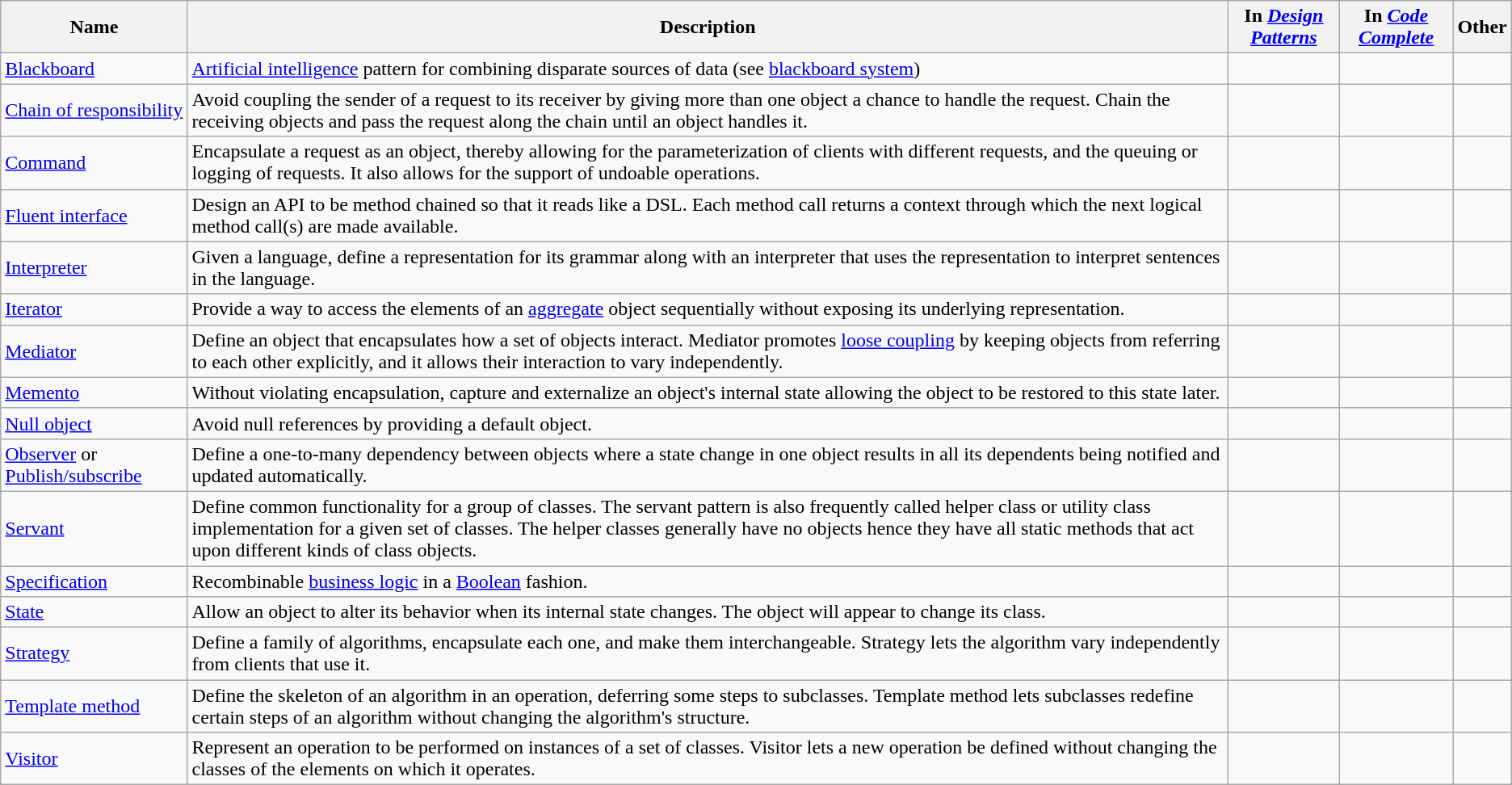<table class="wikitable">
<tr>
<th>Name</th>
<th>Description</th>
<th>In <em><a href='#'>Design Patterns</a></em></th>
<th>In <em><a href='#'>Code Complete</a></em></th>
<th>Other</th>
</tr>
<tr>
<td><a href='#'>Blackboard</a></td>
<td><a href='#'>Artificial intelligence</a> pattern for combining disparate sources of data (see <a href='#'>blackboard system</a>)</td>
<td></td>
<td></td>
<td></td>
</tr>
<tr>
<td><a href='#'>Chain of responsibility</a></td>
<td>Avoid coupling the sender of a request to its receiver by giving more than one object a chance to handle the request. Chain the receiving objects and pass the request along the chain until an object handles it.</td>
<td></td>
<td></td>
<td></td>
</tr>
<tr>
<td><a href='#'>Command</a></td>
<td>Encapsulate a request as an object, thereby allowing for the parameterization of clients with different requests, and the queuing or logging of requests. It also allows for the support of undoable operations.</td>
<td></td>
<td></td>
<td></td>
</tr>
<tr>
<td><a href='#'>Fluent interface</a></td>
<td>Design an API to be method chained so that it reads like a DSL. Each method call returns a context through which the next logical method call(s) are made available.</td>
<td></td>
<td></td>
<td></td>
</tr>
<tr>
<td><a href='#'>Interpreter</a></td>
<td>Given a language, define a representation for its grammar along with an interpreter that uses the representation to interpret sentences in the language.</td>
<td></td>
<td></td>
<td></td>
</tr>
<tr>
<td><a href='#'>Iterator</a></td>
<td>Provide a way to access the elements of an <a href='#'>aggregate</a> object sequentially without exposing its underlying representation.</td>
<td></td>
<td></td>
<td></td>
</tr>
<tr>
<td><a href='#'>Mediator</a></td>
<td>Define an object that encapsulates how a set of objects interact. Mediator promotes <a href='#'>loose coupling</a> by keeping objects from referring to each other explicitly, and it allows their interaction to vary independently.</td>
<td></td>
<td></td>
<td></td>
</tr>
<tr>
<td><a href='#'>Memento</a></td>
<td>Without violating encapsulation, capture and externalize an object's internal state allowing the object to be restored to this state later.</td>
<td></td>
<td></td>
<td></td>
</tr>
<tr>
<td><a href='#'>Null object</a></td>
<td>Avoid null references by providing a default object.</td>
<td></td>
<td></td>
<td></td>
</tr>
<tr>
<td><a href='#'>Observer</a> or <a href='#'>Publish/subscribe</a></td>
<td>Define a one-to-many dependency between objects where a state change in one object results in all its dependents being notified and updated automatically.</td>
<td></td>
<td></td>
<td></td>
</tr>
<tr>
<td><a href='#'>Servant</a></td>
<td>Define common functionality for a group of classes. The servant pattern is also frequently called helper class or utility class implementation for a given set of classes. The helper classes generally have no objects hence they have all static methods that act upon different kinds of class objects.</td>
<td></td>
<td></td>
<td></td>
</tr>
<tr>
<td><a href='#'>Specification</a></td>
<td>Recombinable <a href='#'>business logic</a> in a <a href='#'>Boolean</a> fashion.</td>
<td></td>
<td></td>
<td></td>
</tr>
<tr>
<td><a href='#'>State</a></td>
<td>Allow an object to alter its behavior when its internal state changes. The object will appear to change its class.</td>
<td></td>
<td></td>
<td></td>
</tr>
<tr>
<td><a href='#'>Strategy</a></td>
<td>Define a family of algorithms, encapsulate each one, and make them interchangeable. Strategy lets the algorithm vary independently from clients that use it.</td>
<td></td>
<td></td>
<td></td>
</tr>
<tr>
<td><a href='#'>Template method</a></td>
<td>Define the skeleton of an algorithm in an operation, deferring some steps to subclasses. Template method lets subclasses redefine certain steps of an algorithm without changing the algorithm's structure.</td>
<td></td>
<td></td>
<td></td>
</tr>
<tr>
<td><a href='#'>Visitor</a></td>
<td>Represent an operation to be performed on instances of a set of classes. Visitor lets a new operation be defined without changing the classes of the elements on which it operates.</td>
<td></td>
<td></td>
<td></td>
</tr>
</table>
